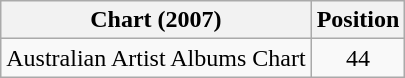<table class="wikitable">
<tr>
<th>Chart (2007)</th>
<th>Position</th>
</tr>
<tr>
<td>Australian Artist Albums Chart</td>
<td style="text-align:center;">44</td>
</tr>
</table>
